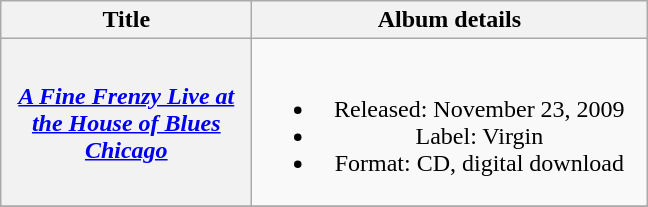<table class="wikitable plainrowheaders" style="text-align:center;">
<tr>
<th scope="col" style="width:10em;">Title</th>
<th scope="col" style="width:16em;">Album details</th>
</tr>
<tr>
<th scope="row"><em><a href='#'>A Fine Frenzy Live at the House of Blues Chicago</a></em></th>
<td><br><ul><li>Released: November 23, 2009</li><li>Label: Virgin</li><li>Format: CD, digital download</li></ul></td>
</tr>
<tr>
</tr>
</table>
